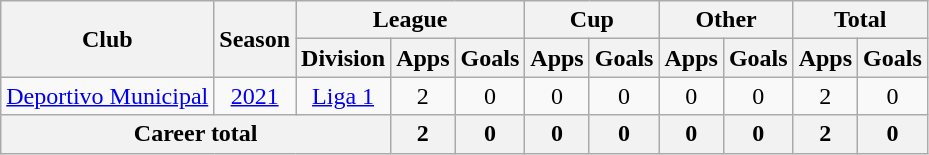<table class=wikitable style=text-align:center>
<tr>
<th rowspan="2">Club</th>
<th rowspan="2">Season</th>
<th colspan="3">League</th>
<th colspan="2">Cup</th>
<th colspan="2">Other</th>
<th colspan="2">Total</th>
</tr>
<tr>
<th>Division</th>
<th>Apps</th>
<th>Goals</th>
<th>Apps</th>
<th>Goals</th>
<th>Apps</th>
<th>Goals</th>
<th>Apps</th>
<th>Goals</th>
</tr>
<tr>
<td><a href='#'>Deportivo Municipal</a></td>
<td><a href='#'>2021</a></td>
<td><a href='#'>Liga 1</a></td>
<td>2</td>
<td>0</td>
<td>0</td>
<td>0</td>
<td>0</td>
<td>0</td>
<td>2</td>
<td>0</td>
</tr>
<tr>
<th colspan="3"><strong>Career total</strong></th>
<th>2</th>
<th>0</th>
<th>0</th>
<th>0</th>
<th>0</th>
<th>0</th>
<th>2</th>
<th>0</th>
</tr>
</table>
